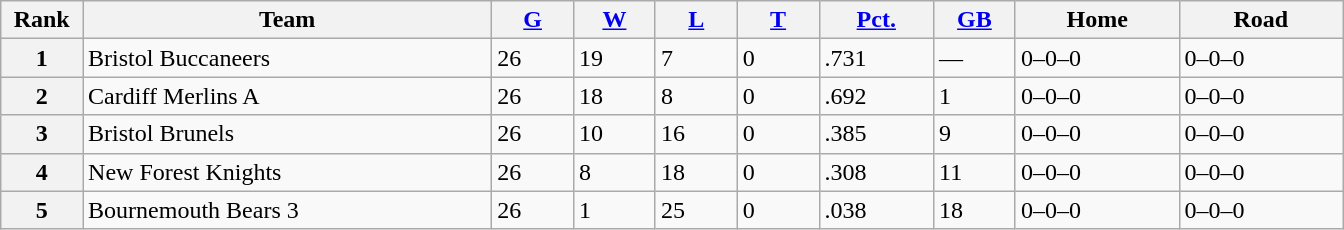<table class="wikitable">
<tr>
<th scope="col" width="5%">Rank</th>
<th scope="col" width="25%">Team</th>
<th scope="col" width="5%"><a href='#'>G</a></th>
<th scope="col" width="5%"><a href='#'>W</a></th>
<th scope="col" width="5%"><a href='#'>L</a></th>
<th scope="col" width="5%"><a href='#'>T</a></th>
<th scope="col" width="7%"><a href='#'>Pct.</a></th>
<th scope="col" width="5%"><a href='#'>GB</a></th>
<th scope="col" width="10%">Home</th>
<th scope="col" width="10%">Road</th>
</tr>
<tr>
<th>1</th>
<td style="text-align:left;">Bristol Buccaneers</td>
<td>26</td>
<td>19</td>
<td>7</td>
<td>0</td>
<td>.731</td>
<td>—</td>
<td>0–0–0</td>
<td>0–0–0</td>
</tr>
<tr>
<th>2</th>
<td style="text-align:left;">Cardiff Merlins A</td>
<td>26</td>
<td>18</td>
<td>8</td>
<td>0</td>
<td>.692</td>
<td>1</td>
<td>0–0–0</td>
<td>0–0–0</td>
</tr>
<tr>
<th>3</th>
<td style="text-align:left;">Bristol Brunels</td>
<td>26</td>
<td>10</td>
<td>16</td>
<td>0</td>
<td>.385</td>
<td>9</td>
<td>0–0–0</td>
<td>0–0–0</td>
</tr>
<tr>
<th>4</th>
<td style="text-align:left;">New Forest Knights</td>
<td>26</td>
<td>8</td>
<td>18</td>
<td>0</td>
<td>.308</td>
<td>11</td>
<td>0–0–0</td>
<td>0–0–0</td>
</tr>
<tr>
<th>5</th>
<td style="text-align:left;">Bournemouth Bears 3</td>
<td>26</td>
<td>1</td>
<td>25</td>
<td>0</td>
<td>.038</td>
<td>18</td>
<td>0–0–0</td>
<td>0–0–0</td>
</tr>
</table>
